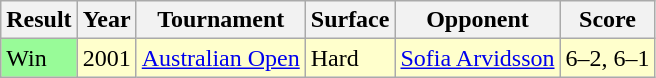<table class="sortable wikitable">
<tr>
<th>Result</th>
<th>Year</th>
<th>Tournament</th>
<th>Surface</th>
<th>Opponent</th>
<th>Score</th>
</tr>
<tr style=background:#ffffcc;">
<td bgcolor=98FB98>Win</td>
<td>2001</td>
<td><a href='#'>Australian Open</a></td>
<td>Hard</td>
<td> <a href='#'>Sofia Arvidsson</a></td>
<td>6–2, 6–1</td>
</tr>
</table>
